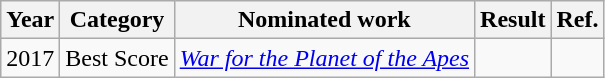<table class="wikitable">
<tr>
<th>Year</th>
<th>Category</th>
<th>Nominated work</th>
<th>Result</th>
<th>Ref.</th>
</tr>
<tr>
<td>2017</td>
<td>Best Score</td>
<td><em><a href='#'>War for the Planet of the Apes</a></em></td>
<td></td>
<td align="center"></td>
</tr>
</table>
